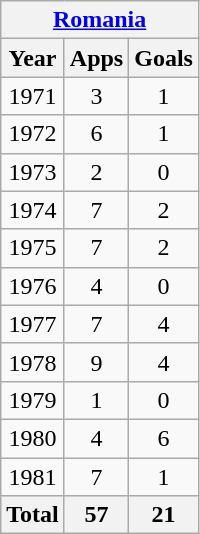<table class="wikitable" style="text-align:center">
<tr>
<th colspan=3><a href='#'>Romania</a></th>
</tr>
<tr>
<th>Year</th>
<th>Apps</th>
<th>Goals</th>
</tr>
<tr>
<td>1971</td>
<td>3</td>
<td>1</td>
</tr>
<tr>
<td>1972</td>
<td>6</td>
<td>1</td>
</tr>
<tr>
<td>1973</td>
<td>2</td>
<td>0</td>
</tr>
<tr>
<td>1974</td>
<td>7</td>
<td>2</td>
</tr>
<tr>
<td>1975</td>
<td>7</td>
<td>2</td>
</tr>
<tr>
<td>1976</td>
<td>4</td>
<td>0</td>
</tr>
<tr>
<td>1977</td>
<td>7</td>
<td>4</td>
</tr>
<tr>
<td>1978</td>
<td>9</td>
<td>4</td>
</tr>
<tr>
<td>1979</td>
<td>1</td>
<td>0</td>
</tr>
<tr>
<td>1980</td>
<td>4</td>
<td>6</td>
</tr>
<tr>
<td>1981</td>
<td>7</td>
<td>1</td>
</tr>
<tr>
<th>Total</th>
<th>57</th>
<th>21</th>
</tr>
</table>
